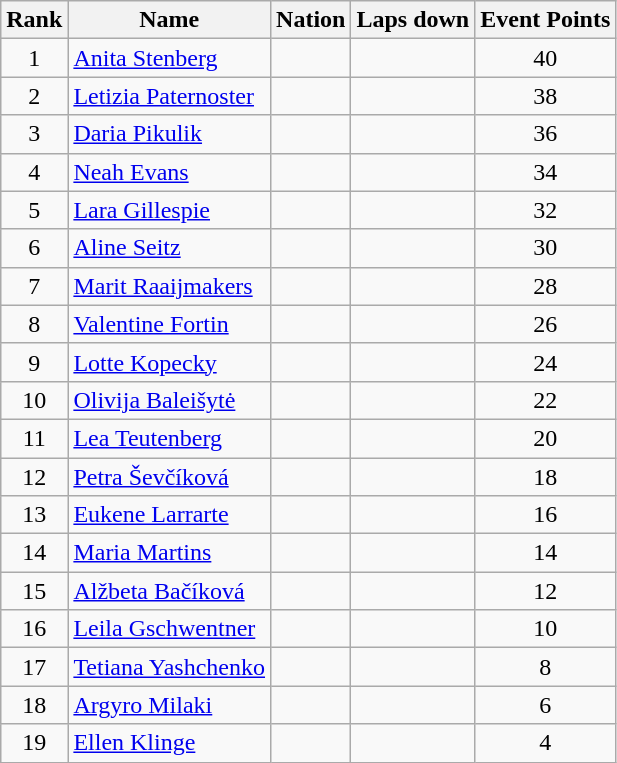<table class="wikitable sortable" style="text-align:center">
<tr>
<th>Rank</th>
<th>Name</th>
<th>Nation</th>
<th>Laps down</th>
<th>Event Points</th>
</tr>
<tr>
<td>1</td>
<td align=left><a href='#'>Anita Stenberg</a></td>
<td align=left></td>
<td></td>
<td>40</td>
</tr>
<tr>
<td>2</td>
<td align=left><a href='#'>Letizia Paternoster</a></td>
<td align=left></td>
<td></td>
<td>38</td>
</tr>
<tr>
<td>3</td>
<td align=left><a href='#'>Daria Pikulik</a></td>
<td align=left></td>
<td></td>
<td>36</td>
</tr>
<tr>
<td>4</td>
<td align=left><a href='#'>Neah Evans</a></td>
<td align=left></td>
<td></td>
<td>34</td>
</tr>
<tr>
<td>5</td>
<td align=left><a href='#'>Lara Gillespie</a></td>
<td align=left></td>
<td></td>
<td>32</td>
</tr>
<tr>
<td>6</td>
<td align=left><a href='#'>Aline Seitz</a></td>
<td align=left></td>
<td></td>
<td>30</td>
</tr>
<tr>
<td>7</td>
<td align=left><a href='#'>Marit Raaijmakers</a></td>
<td align=left></td>
<td></td>
<td>28</td>
</tr>
<tr>
<td>8</td>
<td align=left><a href='#'>Valentine Fortin</a></td>
<td align=left></td>
<td></td>
<td>26</td>
</tr>
<tr>
<td>9</td>
<td align=left><a href='#'>Lotte Kopecky</a></td>
<td align=left></td>
<td></td>
<td>24</td>
</tr>
<tr>
<td>10</td>
<td align=left><a href='#'>Olivija Baleišytė</a></td>
<td align=left></td>
<td></td>
<td>22</td>
</tr>
<tr>
<td>11</td>
<td align=left><a href='#'>Lea Teutenberg</a></td>
<td align=left></td>
<td></td>
<td>20</td>
</tr>
<tr>
<td>12</td>
<td align=left><a href='#'>Petra Ševčíková</a></td>
<td align=left></td>
<td></td>
<td>18</td>
</tr>
<tr>
<td>13</td>
<td align=left><a href='#'>Eukene Larrarte</a></td>
<td align=left></td>
<td></td>
<td>16</td>
</tr>
<tr>
<td>14</td>
<td align=left><a href='#'>Maria Martins</a></td>
<td align=left></td>
<td></td>
<td>14</td>
</tr>
<tr>
<td>15</td>
<td align=left><a href='#'>Alžbeta Bačíková</a></td>
<td align=left></td>
<td></td>
<td>12</td>
</tr>
<tr>
<td>16</td>
<td align=left><a href='#'>Leila Gschwentner</a></td>
<td align=left></td>
<td></td>
<td>10</td>
</tr>
<tr>
<td>17</td>
<td align=left><a href='#'>Tetiana Yashchenko</a></td>
<td align=left></td>
<td></td>
<td>8</td>
</tr>
<tr>
<td>18</td>
<td align=left><a href='#'>Argyro Milaki</a></td>
<td align=left></td>
<td></td>
<td>6</td>
</tr>
<tr>
<td>19</td>
<td align=left><a href='#'>Ellen Klinge</a></td>
<td align=left></td>
<td></td>
<td>4</td>
</tr>
</table>
